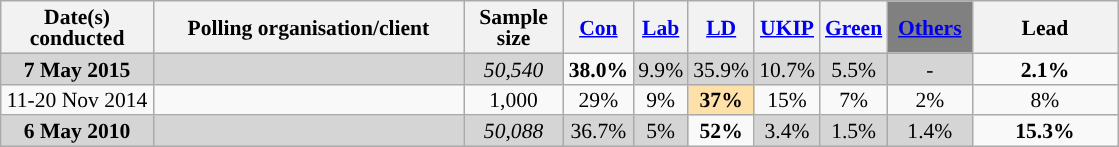<table class="wikitable sortable" style="text-align:center;font-size:90%;line-height:14px">
<tr>
<th ! style="width:95px;">Date(s)<br>conducted</th>
<th style="width:200px;">Polling organisation/client</th>
<th class="unsortable" style="width:60px;">Sample size</th>
<th class="unsortable" style="background:"><a href='#'><span>Con</span></a></th>
<th class="unsortable" style="background:"><a href='#'><span>Lab</span></a></th>
<th class="unsortable" style="background:"><a href='#'><span>LD</span></a></th>
<th class="unsortable" style="background:"><a href='#'><span>UKIP</span></a></th>
<th class="unsortable" style="background:"><a href='#'><span>Green</span></a></th>
<th class="unsortable" style="background:gray; width:50px;"><a href='#'><span>Others</span></a></th>
<th class="unsortable" style="width:90px;">Lead</th>
</tr>
<tr>
<td style="background:#D5D5D5"><strong>7 May 2015</strong></td>
<td style="background:#D5D5D5"></td>
<td style="background:#D5D5D5"><em>50,540</em></td>
<td style="background:"><strong>38.0%</strong></td>
<td style="background:#D5D5D5">9.9%</td>
<td style="background:#D5D5D5">35.9%</td>
<td style="background:#D5D5D5">10.7%</td>
<td style="background:#D5D5D5">5.5%</td>
<td style="background:#D5D5D5">-</td>
<td style="background:"><strong>2.1% </strong></td>
</tr>
<tr>
<td>11-20 Nov 2014</td>
<td> </td>
<td>1,000</td>
<td>29%</td>
<td>9%</td>
<td style="background:#FEE1A8"><strong>37%</strong></td>
<td>15%</td>
<td>7%</td>
<td>2%</td>
<td style="background:">8%</td>
</tr>
<tr>
<td style="background:#D5D5D5"><strong>6 May 2010</strong></td>
<td style="background:#D5D5D5"></td>
<td style="background:#D5D5D5"><em>50,088</em></td>
<td style="background:#D5D5D5">36.7%</td>
<td style="background:#D5D5D5">5%</td>
<td style="background:"><strong>52%</strong></td>
<td style="background:#D5D5D5">3.4%</td>
<td style="background:#D5D5D5">1.5%</td>
<td style="background:#D5D5D5">1.4%</td>
<td style="background:"><strong>15.3% </strong></td>
</tr>
</table>
